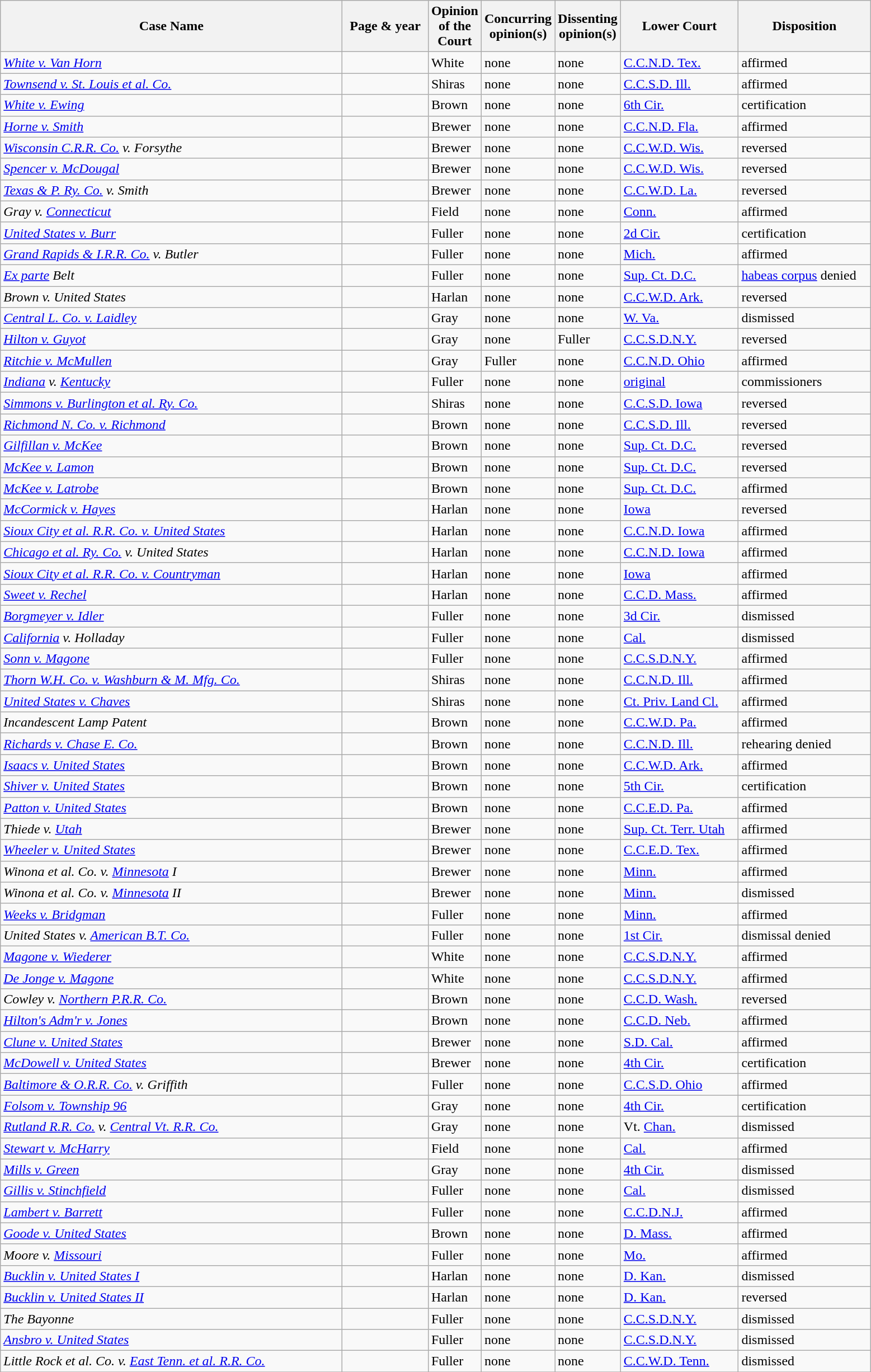<table class="wikitable sortable">
<tr>
<th scope="col" style="width: 400px;">Case Name</th>
<th scope="col" style="width: 95px;">Page & year</th>
<th scope="col" style="width: 10px;">Opinion of the Court</th>
<th scope="col" style="width: 10px;">Concurring opinion(s)</th>
<th scope="col" style="width: 10px;">Dissenting opinion(s)</th>
<th scope="col" style="width: 133px;">Lower Court</th>
<th scope="col" style="width: 150px;">Disposition</th>
</tr>
<tr>
<td><em><a href='#'>White v. Van Horn</a></em></td>
<td align="right"></td>
<td>White</td>
<td>none</td>
<td>none</td>
<td><a href='#'>C.C.N.D. Tex.</a></td>
<td>affirmed</td>
</tr>
<tr>
<td><em><a href='#'>Townsend v. St. Louis et al. Co.</a></em></td>
<td align="right"></td>
<td>Shiras</td>
<td>none</td>
<td>none</td>
<td><a href='#'>C.C.S.D. Ill.</a></td>
<td>affirmed</td>
</tr>
<tr>
<td><em><a href='#'>White v. Ewing</a></em></td>
<td align="right"></td>
<td>Brown</td>
<td>none</td>
<td>none</td>
<td><a href='#'>6th Cir.</a></td>
<td>certification</td>
</tr>
<tr>
<td><em><a href='#'>Horne v. Smith</a></em></td>
<td align="right"></td>
<td>Brewer</td>
<td>none</td>
<td>none</td>
<td><a href='#'>C.C.N.D. Fla.</a></td>
<td>affirmed</td>
</tr>
<tr>
<td><em><a href='#'>Wisconsin C.R.R. Co.</a> v. Forsythe</em></td>
<td align="right"></td>
<td>Brewer</td>
<td>none</td>
<td>none</td>
<td><a href='#'>C.C.W.D. Wis.</a></td>
<td>reversed</td>
</tr>
<tr>
<td><em><a href='#'>Spencer v. McDougal</a></em></td>
<td align="right"></td>
<td>Brewer</td>
<td>none</td>
<td>none</td>
<td><a href='#'>C.C.W.D. Wis.</a></td>
<td>reversed</td>
</tr>
<tr>
<td><em><a href='#'>Texas & P. Ry. Co.</a> v. Smith</em></td>
<td align="right"></td>
<td>Brewer</td>
<td>none</td>
<td>none</td>
<td><a href='#'>C.C.W.D. La.</a></td>
<td>reversed</td>
</tr>
<tr>
<td><em>Gray v. <a href='#'>Connecticut</a></em></td>
<td align="right"></td>
<td>Field</td>
<td>none</td>
<td>none</td>
<td><a href='#'>Conn.</a></td>
<td>affirmed</td>
</tr>
<tr>
<td><em><a href='#'>United States v. Burr</a></em></td>
<td align="right"></td>
<td>Fuller</td>
<td>none</td>
<td>none</td>
<td><a href='#'>2d Cir.</a></td>
<td>certification</td>
</tr>
<tr>
<td><em><a href='#'>Grand Rapids & I.R.R. Co.</a> v. Butler</em></td>
<td align="right"></td>
<td>Fuller</td>
<td>none</td>
<td>none</td>
<td><a href='#'>Mich.</a></td>
<td>affirmed</td>
</tr>
<tr>
<td><em><a href='#'>Ex parte</a> Belt</em></td>
<td align="right"></td>
<td>Fuller</td>
<td>none</td>
<td>none</td>
<td><a href='#'>Sup. Ct. D.C.</a></td>
<td><a href='#'>habeas corpus</a> denied</td>
</tr>
<tr>
<td><em>Brown v. United States</em></td>
<td align="right"></td>
<td>Harlan</td>
<td>none</td>
<td>none</td>
<td><a href='#'>C.C.W.D. Ark.</a></td>
<td>reversed</td>
</tr>
<tr>
<td><em><a href='#'>Central L. Co. v. Laidley</a></em></td>
<td align="right"></td>
<td>Gray</td>
<td>none</td>
<td>none</td>
<td><a href='#'>W. Va.</a></td>
<td>dismissed</td>
</tr>
<tr>
<td><em><a href='#'>Hilton v. Guyot</a></em></td>
<td align="right"></td>
<td>Gray</td>
<td>none</td>
<td>Fuller</td>
<td><a href='#'>C.C.S.D.N.Y.</a></td>
<td>reversed</td>
</tr>
<tr>
<td><em><a href='#'>Ritchie v. McMullen</a></em></td>
<td align="right"></td>
<td>Gray</td>
<td>Fuller</td>
<td>none</td>
<td><a href='#'>C.C.N.D. Ohio</a></td>
<td>affirmed</td>
</tr>
<tr>
<td><em><a href='#'>Indiana</a> v. <a href='#'>Kentucky</a></em></td>
<td align="right"></td>
<td>Fuller</td>
<td>none</td>
<td>none</td>
<td><a href='#'>original</a></td>
<td>commissioners</td>
</tr>
<tr>
<td><em><a href='#'>Simmons v. Burlington et al. Ry. Co.</a></em></td>
<td align="right"></td>
<td>Shiras</td>
<td>none</td>
<td>none</td>
<td><a href='#'>C.C.S.D. Iowa</a></td>
<td>reversed</td>
</tr>
<tr>
<td><em><a href='#'>Richmond N. Co. v. Richmond</a></em></td>
<td align="right"></td>
<td>Brown</td>
<td>none</td>
<td>none</td>
<td><a href='#'>C.C.S.D. Ill.</a></td>
<td>reversed</td>
</tr>
<tr>
<td><em><a href='#'>Gilfillan v. McKee</a></em></td>
<td align="right"></td>
<td>Brown</td>
<td>none</td>
<td>none</td>
<td><a href='#'>Sup. Ct. D.C.</a></td>
<td>reversed</td>
</tr>
<tr>
<td><em><a href='#'>McKee v. Lamon</a></em></td>
<td align="right"></td>
<td>Brown</td>
<td>none</td>
<td>none</td>
<td><a href='#'>Sup. Ct. D.C.</a></td>
<td>reversed</td>
</tr>
<tr>
<td><em><a href='#'>McKee v. Latrobe</a></em></td>
<td align="right"></td>
<td>Brown</td>
<td>none</td>
<td>none</td>
<td><a href='#'>Sup. Ct. D.C.</a></td>
<td>affirmed</td>
</tr>
<tr>
<td><em><a href='#'>McCormick v. Hayes</a></em></td>
<td align="right"></td>
<td>Harlan</td>
<td>none</td>
<td>none</td>
<td><a href='#'>Iowa</a></td>
<td>reversed</td>
</tr>
<tr>
<td><em><a href='#'>Sioux City et al. R.R. Co. v. United States</a></em></td>
<td align="right"></td>
<td>Harlan</td>
<td>none</td>
<td>none</td>
<td><a href='#'>C.C.N.D. Iowa</a></td>
<td>affirmed</td>
</tr>
<tr>
<td><em><a href='#'>Chicago et al. Ry. Co.</a> v. United States</em></td>
<td align="right"></td>
<td>Harlan</td>
<td>none</td>
<td>none</td>
<td><a href='#'>C.C.N.D. Iowa</a></td>
<td>affirmed</td>
</tr>
<tr>
<td><em><a href='#'>Sioux City et al. R.R. Co. v. Countryman</a></em></td>
<td align="right"></td>
<td>Harlan</td>
<td>none</td>
<td>none</td>
<td><a href='#'>Iowa</a></td>
<td>affirmed</td>
</tr>
<tr>
<td><em><a href='#'>Sweet v. Rechel</a></em></td>
<td align="right"></td>
<td>Harlan</td>
<td>none</td>
<td>none</td>
<td><a href='#'>C.C.D. Mass.</a></td>
<td>affirmed</td>
</tr>
<tr>
<td><em><a href='#'>Borgmeyer v. Idler</a></em></td>
<td align="right"></td>
<td>Fuller</td>
<td>none</td>
<td>none</td>
<td><a href='#'>3d Cir.</a></td>
<td>dismissed</td>
</tr>
<tr>
<td><em><a href='#'>California</a> v. Holladay</em></td>
<td align="right"></td>
<td>Fuller</td>
<td>none</td>
<td>none</td>
<td><a href='#'>Cal.</a></td>
<td>dismissed</td>
</tr>
<tr>
<td><em><a href='#'>Sonn v. Magone</a></em></td>
<td align="right"></td>
<td>Fuller</td>
<td>none</td>
<td>none</td>
<td><a href='#'>C.C.S.D.N.Y.</a></td>
<td>affirmed</td>
</tr>
<tr>
<td><em><a href='#'>Thorn W.H. Co. v. Washburn & M. Mfg. Co.</a></em></td>
<td align="right"></td>
<td>Shiras</td>
<td>none</td>
<td>none</td>
<td><a href='#'>C.C.N.D. Ill.</a></td>
<td>affirmed</td>
</tr>
<tr>
<td><em><a href='#'>United States v. Chaves</a></em></td>
<td align="right"></td>
<td>Shiras</td>
<td>none</td>
<td>none</td>
<td><a href='#'>Ct. Priv. Land Cl.</a></td>
<td>affirmed</td>
</tr>
<tr>
<td><em>Incandescent Lamp Patent</em></td>
<td align="right"></td>
<td>Brown</td>
<td>none</td>
<td>none</td>
<td><a href='#'>C.C.W.D. Pa.</a></td>
<td>affirmed</td>
</tr>
<tr>
<td><em><a href='#'>Richards v. Chase E. Co.</a></em></td>
<td align="right"></td>
<td>Brown</td>
<td>none</td>
<td>none</td>
<td><a href='#'>C.C.N.D. Ill.</a></td>
<td>rehearing denied</td>
</tr>
<tr>
<td><em><a href='#'>Isaacs v. United States</a></em></td>
<td align="right"></td>
<td>Brown</td>
<td>none</td>
<td>none</td>
<td><a href='#'>C.C.W.D. Ark.</a></td>
<td>affirmed</td>
</tr>
<tr>
<td><em><a href='#'>Shiver v. United States</a></em></td>
<td align="right"></td>
<td>Brown</td>
<td>none</td>
<td>none</td>
<td><a href='#'>5th Cir.</a></td>
<td>certification</td>
</tr>
<tr>
<td><em><a href='#'>Patton v. United States</a></em></td>
<td align="right"></td>
<td>Brown</td>
<td>none</td>
<td>none</td>
<td><a href='#'>C.C.E.D. Pa.</a></td>
<td>affirmed</td>
</tr>
<tr>
<td><em>Thiede v. <a href='#'>Utah</a></em></td>
<td align="right"></td>
<td>Brewer</td>
<td>none</td>
<td>none</td>
<td><a href='#'>Sup. Ct. Terr. Utah</a></td>
<td>affirmed</td>
</tr>
<tr>
<td><em><a href='#'>Wheeler v. United States</a></em></td>
<td align="right"></td>
<td>Brewer</td>
<td>none</td>
<td>none</td>
<td><a href='#'>C.C.E.D. Tex.</a></td>
<td>affirmed</td>
</tr>
<tr>
<td><em>Winona et al. Co. v. <a href='#'>Minnesota</a> I</em></td>
<td align="right"></td>
<td>Brewer</td>
<td>none</td>
<td>none</td>
<td><a href='#'>Minn.</a></td>
<td>affirmed</td>
</tr>
<tr>
<td><em>Winona et al. Co. v. <a href='#'>Minnesota</a> II</em></td>
<td align="right"></td>
<td>Brewer</td>
<td>none</td>
<td>none</td>
<td><a href='#'>Minn.</a></td>
<td>dismissed</td>
</tr>
<tr>
<td><em><a href='#'>Weeks v. Bridgman</a></em></td>
<td align="right"></td>
<td>Fuller</td>
<td>none</td>
<td>none</td>
<td><a href='#'>Minn.</a></td>
<td>affirmed</td>
</tr>
<tr>
<td><em>United States v. <a href='#'>American B.T. Co.</a></em></td>
<td align="right"></td>
<td>Fuller</td>
<td>none</td>
<td>none</td>
<td><a href='#'>1st Cir.</a></td>
<td>dismissal denied</td>
</tr>
<tr>
<td><em><a href='#'>Magone v. Wiederer</a></em></td>
<td align="right"></td>
<td>White</td>
<td>none</td>
<td>none</td>
<td><a href='#'>C.C.S.D.N.Y.</a></td>
<td>affirmed</td>
</tr>
<tr>
<td><em><a href='#'>De Jonge v. Magone</a></em></td>
<td align="right"></td>
<td>White</td>
<td>none</td>
<td>none</td>
<td><a href='#'>C.C.S.D.N.Y.</a></td>
<td>affirmed</td>
</tr>
<tr>
<td><em>Cowley v. <a href='#'>Northern P.R.R. Co.</a></em></td>
<td align="right"></td>
<td>Brown</td>
<td>none</td>
<td>none</td>
<td><a href='#'>C.C.D. Wash.</a></td>
<td>reversed</td>
</tr>
<tr>
<td><em><a href='#'>Hilton's Adm'r v. Jones</a></em></td>
<td align="right"></td>
<td>Brown</td>
<td>none</td>
<td>none</td>
<td><a href='#'>C.C.D. Neb.</a></td>
<td>affirmed</td>
</tr>
<tr>
<td><em><a href='#'>Clune v. United States</a></em></td>
<td align="right"></td>
<td>Brewer</td>
<td>none</td>
<td>none</td>
<td><a href='#'>S.D. Cal.</a></td>
<td>affirmed</td>
</tr>
<tr>
<td><em><a href='#'>McDowell v. United States</a></em></td>
<td align="right"></td>
<td>Brewer</td>
<td>none</td>
<td>none</td>
<td><a href='#'>4th Cir.</a></td>
<td>certification</td>
</tr>
<tr>
<td><em><a href='#'>Baltimore & O.R.R. Co.</a> v. Griffith</em></td>
<td align="right"></td>
<td>Fuller</td>
<td>none</td>
<td>none</td>
<td><a href='#'>C.C.S.D. Ohio</a></td>
<td>affirmed</td>
</tr>
<tr>
<td><em><a href='#'>Folsom v. Township 96</a></em></td>
<td align="right"></td>
<td>Gray</td>
<td>none</td>
<td>none</td>
<td><a href='#'>4th Cir.</a></td>
<td>certification</td>
</tr>
<tr>
<td><em><a href='#'>Rutland R.R. Co.</a> v. <a href='#'>Central Vt. R.R. Co.</a></em></td>
<td align="right"></td>
<td>Gray</td>
<td>none</td>
<td>none</td>
<td>Vt. <a href='#'>Chan.</a></td>
<td>dismissed</td>
</tr>
<tr>
<td><em><a href='#'>Stewart v. McHarry</a></em></td>
<td align="right"></td>
<td>Field</td>
<td>none</td>
<td>none</td>
<td><a href='#'>Cal.</a></td>
<td>affirmed</td>
</tr>
<tr>
<td><em><a href='#'>Mills v. Green</a></em></td>
<td align="right"></td>
<td>Gray</td>
<td>none</td>
<td>none</td>
<td><a href='#'>4th Cir.</a></td>
<td>dismissed</td>
</tr>
<tr>
<td><em><a href='#'>Gillis v. Stinchfield</a></em></td>
<td align="right"></td>
<td>Fuller</td>
<td>none</td>
<td>none</td>
<td><a href='#'>Cal.</a></td>
<td>dismissed</td>
</tr>
<tr>
<td><em><a href='#'>Lambert v. Barrett</a></em></td>
<td align="right"></td>
<td>Fuller</td>
<td>none</td>
<td>none</td>
<td><a href='#'>C.C.D.N.J.</a></td>
<td>affirmed</td>
</tr>
<tr>
<td><em><a href='#'>Goode v. United States</a></em></td>
<td align="right"></td>
<td>Brown</td>
<td>none</td>
<td>none</td>
<td><a href='#'>D. Mass.</a></td>
<td>affirmed</td>
</tr>
<tr>
<td><em>Moore v. <a href='#'>Missouri</a></em></td>
<td align="right"></td>
<td>Fuller</td>
<td>none</td>
<td>none</td>
<td><a href='#'>Mo.</a></td>
<td>affirmed</td>
</tr>
<tr>
<td><em><a href='#'>Bucklin v. United States I</a></em></td>
<td align="right"></td>
<td>Harlan</td>
<td>none</td>
<td>none</td>
<td><a href='#'>D. Kan.</a></td>
<td>dismissed</td>
</tr>
<tr>
<td><em><a href='#'>Bucklin v. United States II</a></em></td>
<td align="right"></td>
<td>Harlan</td>
<td>none</td>
<td>none</td>
<td><a href='#'>D. Kan.</a></td>
<td>reversed</td>
</tr>
<tr>
<td><em>The Bayonne</em></td>
<td align="right"></td>
<td>Fuller</td>
<td>none</td>
<td>none</td>
<td><a href='#'>C.C.S.D.N.Y.</a></td>
<td>dismissed</td>
</tr>
<tr>
<td><em><a href='#'>Ansbro v. United States</a></em></td>
<td align="right"></td>
<td>Fuller</td>
<td>none</td>
<td>none</td>
<td><a href='#'>C.C.S.D.N.Y.</a></td>
<td>dismissed</td>
</tr>
<tr>
<td><em>Little Rock et al. Co. v. <a href='#'>East Tenn. et al. R.R. Co.</a></em></td>
<td align="right"></td>
<td>Fuller</td>
<td>none</td>
<td>none</td>
<td><a href='#'>C.C.W.D. Tenn.</a></td>
<td>dismissed</td>
</tr>
<tr>
</tr>
</table>
